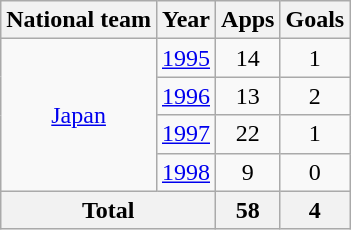<table class="wikitable" style="text-align:center">
<tr>
<th>National team</th>
<th>Year</th>
<th>Apps</th>
<th>Goals</th>
</tr>
<tr>
<td rowspan="4"><a href='#'>Japan</a></td>
<td><a href='#'>1995</a></td>
<td>14</td>
<td>1</td>
</tr>
<tr>
<td><a href='#'>1996</a></td>
<td>13</td>
<td>2</td>
</tr>
<tr>
<td><a href='#'>1997</a></td>
<td>22</td>
<td>1</td>
</tr>
<tr>
<td><a href='#'>1998</a></td>
<td>9</td>
<td>0</td>
</tr>
<tr>
<th colspan="2">Total</th>
<th>58</th>
<th>4</th>
</tr>
</table>
